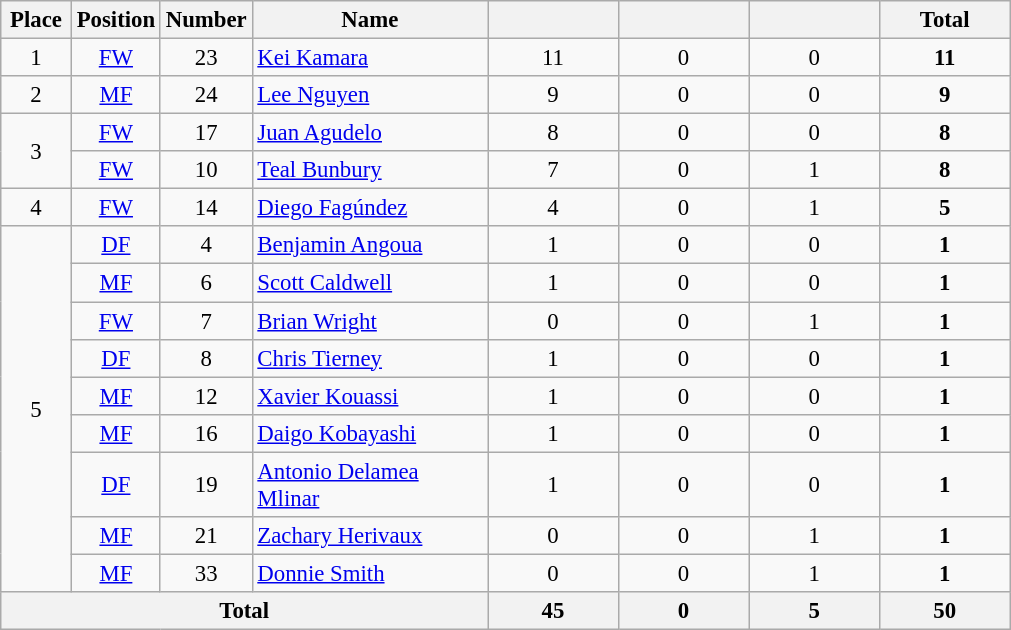<table class="wikitable" style="font-size: 95%; text-align: center;">
<tr>
<th width=40>Place</th>
<th width=40>Position</th>
<th width=40>Number</th>
<th width=150>Name</th>
<th width=80></th>
<th width=80></th>
<th width=80></th>
<th width=80><strong>Total</strong></th>
</tr>
<tr>
<td>1</td>
<td><a href='#'>FW</a></td>
<td>23</td>
<td align=left> <a href='#'>Kei Kamara</a></td>
<td>11</td>
<td>0</td>
<td>0</td>
<td><strong>11</strong></td>
</tr>
<tr>
<td>2</td>
<td><a href='#'>MF</a></td>
<td>24</td>
<td align=left> <a href='#'>Lee Nguyen</a></td>
<td>9</td>
<td>0</td>
<td>0</td>
<td><strong>9</strong></td>
</tr>
<tr>
<td rowspan="2">3</td>
<td><a href='#'>FW</a></td>
<td>17</td>
<td align=left> <a href='#'>Juan Agudelo</a></td>
<td>8</td>
<td>0</td>
<td>0</td>
<td><strong>8</strong></td>
</tr>
<tr>
<td><a href='#'>FW</a></td>
<td>10</td>
<td align=left> <a href='#'>Teal Bunbury</a></td>
<td>7</td>
<td>0</td>
<td>1</td>
<td><strong>8</strong></td>
</tr>
<tr>
<td>4</td>
<td><a href='#'>FW</a></td>
<td>14</td>
<td align=left> <a href='#'>Diego Fagúndez</a></td>
<td>4</td>
<td>0</td>
<td>1</td>
<td><strong>5</strong></td>
</tr>
<tr>
<td rowspan="9">5</td>
<td><a href='#'>DF</a></td>
<td>4</td>
<td align=left> <a href='#'>Benjamin Angoua</a></td>
<td>1</td>
<td>0</td>
<td>0</td>
<td><strong>1</strong></td>
</tr>
<tr>
<td><a href='#'>MF</a></td>
<td>6</td>
<td align=left> <a href='#'>Scott Caldwell</a></td>
<td>1</td>
<td>0</td>
<td>0</td>
<td><strong>1</strong></td>
</tr>
<tr>
<td><a href='#'>FW</a></td>
<td>7</td>
<td align=left> <a href='#'>Brian Wright</a></td>
<td>0</td>
<td>0</td>
<td>1</td>
<td><strong>1</strong></td>
</tr>
<tr>
<td><a href='#'>DF</a></td>
<td>8</td>
<td align=left> <a href='#'>Chris Tierney</a></td>
<td>1</td>
<td>0</td>
<td>0</td>
<td><strong>1</strong></td>
</tr>
<tr>
<td><a href='#'>MF</a></td>
<td>12</td>
<td align=left> <a href='#'>Xavier Kouassi</a></td>
<td>1</td>
<td>0</td>
<td>0</td>
<td><strong>1</strong></td>
</tr>
<tr>
<td><a href='#'>MF</a></td>
<td>16</td>
<td align=left> <a href='#'>Daigo Kobayashi</a></td>
<td>1</td>
<td>0</td>
<td>0</td>
<td><strong>1</strong></td>
</tr>
<tr>
<td><a href='#'>DF</a></td>
<td>19</td>
<td align=left> <a href='#'>Antonio Delamea Mlinar</a></td>
<td>1</td>
<td>0</td>
<td>0</td>
<td><strong>1</strong></td>
</tr>
<tr>
<td><a href='#'>MF</a></td>
<td>21</td>
<td align=left> <a href='#'>Zachary Herivaux</a></td>
<td>0</td>
<td>0</td>
<td>1</td>
<td><strong>1</strong></td>
</tr>
<tr>
<td><a href='#'>MF</a></td>
<td>33</td>
<td align=left> <a href='#'>Donnie Smith</a></td>
<td>0</td>
<td>0</td>
<td>1</td>
<td><strong>1</strong></td>
</tr>
<tr>
<th colspan="4">Total</th>
<th>45</th>
<th>0</th>
<th>5</th>
<th>50</th>
</tr>
</table>
